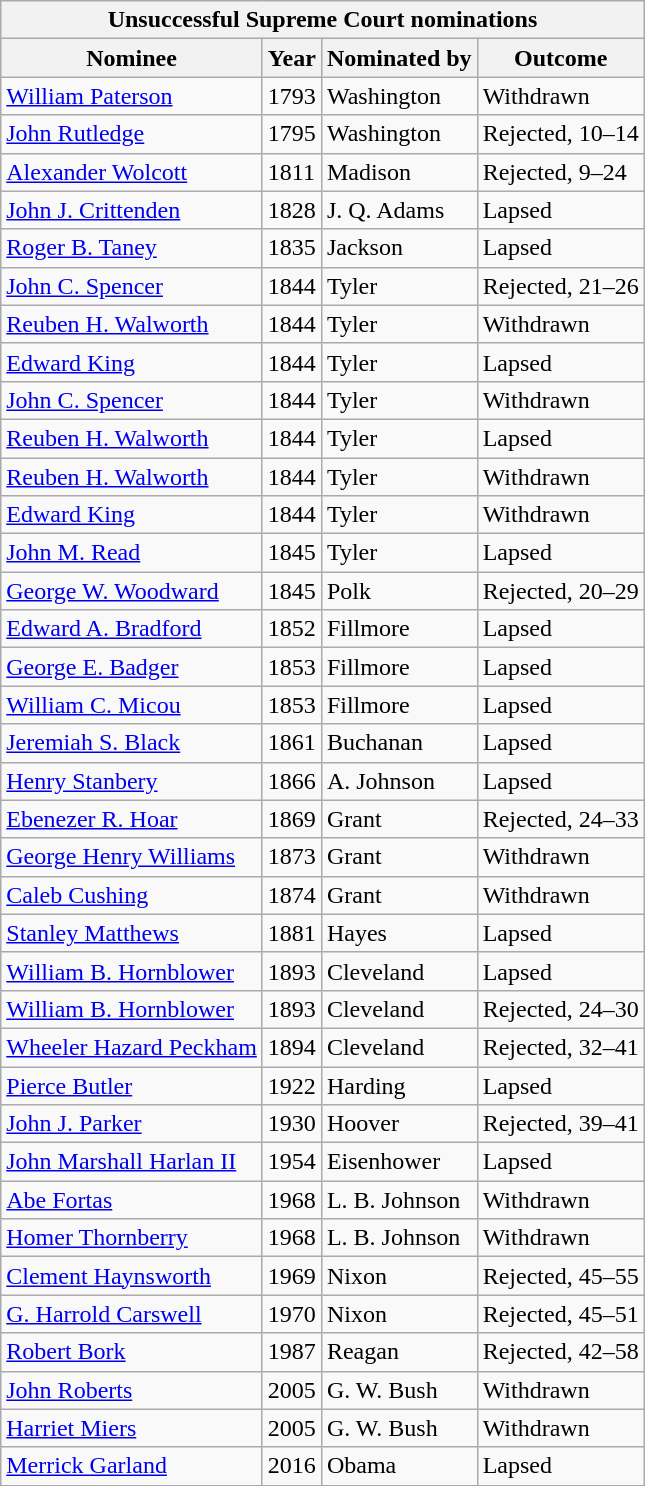<table class="wikitable sortable">
<tr>
<th colspan=4>Unsuccessful Supreme Court nominations</th>
</tr>
<tr>
<th>Nominee</th>
<th>Year</th>
<th>Nominated by</th>
<th>Outcome</th>
</tr>
<tr>
<td data-sort-value="Paterson"><a href='#'>William Paterson</a></td>
<td>1793</td>
<td data-sort-value="Washington">Washington</td>
<td>Withdrawn</td>
</tr>
<tr>
<td data-sort-value="Rutledge"><a href='#'>John Rutledge</a></td>
<td>1795</td>
<td data-sort-value="Washington">Washington</td>
<td data-sort-value="Rejected, 1795">Rejected, 10–14</td>
</tr>
<tr>
<td data-sort-value="Wolcott"><a href='#'>Alexander Wolcott</a></td>
<td>1811</td>
<td data-sort-value="Madison">Madison</td>
<td data-sort-value="Rejected, 1811">Rejected, 9–24</td>
</tr>
<tr>
<td data-sort-value="Crittenden"><a href='#'>John J. Crittenden</a></td>
<td>1828</td>
<td data-sort-value="Adams, JQ">J. Q. Adams</td>
<td>Lapsed</td>
</tr>
<tr>
<td data-sort-value="Taney"><a href='#'>Roger B. Taney</a></td>
<td>1835</td>
<td data-sort-value="Jackson">Jackson</td>
<td>Lapsed</td>
</tr>
<tr>
<td data-sort-value="Spencera"><a href='#'>John C. Spencer</a></td>
<td>1844</td>
<td data-sort-value="Tyler">Tyler</td>
<td data-sort-value="Rejected, 1844">Rejected, 21–26</td>
</tr>
<tr>
<td data-sort-value="Walwortha"><a href='#'>Reuben H. Walworth</a></td>
<td>1844</td>
<td data-sort-value="Tyler">Tyler</td>
<td>Withdrawn</td>
</tr>
<tr>
<td data-sort-value="Kinga"><a href='#'>Edward King</a></td>
<td>1844</td>
<td data-sort-value="Tyler">Tyler</td>
<td>Lapsed</td>
</tr>
<tr>
<td data-sort-value="Spencerb"><a href='#'>John C. Spencer</a></td>
<td>1844</td>
<td data-sort-value="Tyler">Tyler</td>
<td>Withdrawn</td>
</tr>
<tr>
<td data-sort-value="Walworthb"><a href='#'>Reuben H. Walworth</a></td>
<td>1844</td>
<td data-sort-value="Tyler">Tyler</td>
<td>Lapsed</td>
</tr>
<tr>
<td data-sort-value="Walworthc"><a href='#'>Reuben H. Walworth</a></td>
<td>1844</td>
<td data-sort-value="Tyler">Tyler</td>
<td>Withdrawn</td>
</tr>
<tr>
<td data-sort-value="Kingb"><a href='#'>Edward King</a></td>
<td>1844</td>
<td data-sort-value="Tyler">Tyler</td>
<td>Withdrawn</td>
</tr>
<tr>
<td data-sort-value="Read"><a href='#'>John M. Read</a></td>
<td>1845</td>
<td data-sort-value="Tyler">Tyler</td>
<td>Lapsed</td>
</tr>
<tr>
<td data-sort-value="Woodward"><a href='#'>George W. Woodward</a></td>
<td>1845</td>
<td data-sort-value="Polk">Polk</td>
<td data-sort-value="Rejected, 1845">Rejected, 20–29</td>
</tr>
<tr>
<td data-sort-value="Bradford"><a href='#'>Edward A. Bradford</a></td>
<td>1852</td>
<td data-sort-value="Fillmore">Fillmore</td>
<td>Lapsed</td>
</tr>
<tr>
<td data-sort-value="Badger"><a href='#'>George E. Badger</a></td>
<td>1853</td>
<td data-sort-value="Fillmore">Fillmore</td>
<td>Lapsed</td>
</tr>
<tr>
<td data-sort-value="Micou"><a href='#'>William C. Micou</a></td>
<td>1853</td>
<td data-sort-value="Fillmore">Fillmore</td>
<td>Lapsed</td>
</tr>
<tr>
<td data-sort-value="Black"><a href='#'>Jeremiah S. Black</a></td>
<td>1861</td>
<td data-sort-value="Buchanan">Buchanan</td>
<td>Lapsed</td>
</tr>
<tr>
<td data-sort-value="Stanbery"><a href='#'>Henry Stanbery</a></td>
<td>1866</td>
<td data-sort-value="Johnson, A">A. Johnson</td>
<td>Lapsed</td>
</tr>
<tr>
<td data-sort-value="Hoar"><a href='#'>Ebenezer R. Hoar</a></td>
<td>1869</td>
<td data-sort-value="Grant">Grant</td>
<td data-sort-value="Rejected, 1869">Rejected, 24–33</td>
</tr>
<tr>
<td data-sort-value="Williams"><a href='#'>George Henry Williams</a></td>
<td>1873</td>
<td data-sort-value="Grant">Grant</td>
<td>Withdrawn</td>
</tr>
<tr>
<td data-sort-value="Cushing"><a href='#'>Caleb Cushing</a></td>
<td>1874</td>
<td data-sort-value="Grant">Grant</td>
<td>Withdrawn</td>
</tr>
<tr>
<td data-sort-value="Matthews"><a href='#'>Stanley Matthews</a></td>
<td>1881</td>
<td data-sort-value="Hayes">Hayes</td>
<td>Lapsed</td>
</tr>
<tr>
<td data-sort-value="Hornblowera"><a href='#'>William B. Hornblower</a></td>
<td>1893</td>
<td data-sort-value="Cleveland">Cleveland</td>
<td>Lapsed</td>
</tr>
<tr>
<td data-sort-value="Hornblowerb"><a href='#'>William B. Hornblower</a></td>
<td>1893</td>
<td data-sort-value="Cleveland">Cleveland</td>
<td data-sort-value="Rejected, 1893">Rejected, 24–30</td>
</tr>
<tr>
<td data-sort-value="Peckham"><a href='#'>Wheeler Hazard Peckham</a></td>
<td>1894</td>
<td data-sort-value="Cleveland">Cleveland</td>
<td data-sort-value="Rejected, 1894">Rejected, 32–41</td>
</tr>
<tr>
<td data-sort-value="Butler"><a href='#'>Pierce Butler</a></td>
<td>1922</td>
<td data-sort-value="Harding">Harding</td>
<td>Lapsed</td>
</tr>
<tr>
<td data-sort-value="Parker"><a href='#'>John J. Parker</a></td>
<td>1930</td>
<td data-sort-value="Hoover">Hoover</td>
<td data-sort-value="Rejected, 1930">Rejected, 39–41</td>
</tr>
<tr>
<td data-sort-value="HarlanII"><a href='#'>John Marshall Harlan II</a></td>
<td>1954</td>
<td data-sort-value="Eisenhower">Eisenhower</td>
<td>Lapsed</td>
</tr>
<tr>
<td data-sort-value="Fortas"><a href='#'>Abe Fortas</a></td>
<td>1968</td>
<td data-sort-value="Johnson, LB">L. B. Johnson</td>
<td>Withdrawn</td>
</tr>
<tr>
<td data-sort-value="Thornberry"><a href='#'>Homer Thornberry</a></td>
<td>1968</td>
<td data-sort-value="Johnson, LB">L. B. Johnson</td>
<td>Withdrawn</td>
</tr>
<tr>
<td data-sort-value="Haynsworth"><a href='#'>Clement Haynsworth</a></td>
<td>1969</td>
<td data-sort-value="Nixon">Nixon</td>
<td data-sort-value="Rejected, 1969">Rejected, 45–55</td>
</tr>
<tr>
<td data-sort-value="Carswell"><a href='#'>G. Harrold Carswell</a></td>
<td>1970</td>
<td data-sort-value="Nixon">Nixon</td>
<td data-sort-value="Rejected, 1970">Rejected, 45–51</td>
</tr>
<tr>
<td data-sort-value="Bork"><a href='#'>Robert Bork</a></td>
<td>1987</td>
<td data-sort-value="Reagan">Reagan</td>
<td data-sort-value="Rejected, 1987">Rejected, 42–58</td>
</tr>
<tr>
<td data-sort-value="Roberts"><a href='#'>John Roberts</a></td>
<td>2005</td>
<td data-sort-value="Bush, GW">G. W. Bush</td>
<td>Withdrawn</td>
</tr>
<tr>
<td data-sort-value="Miers"><a href='#'>Harriet Miers</a></td>
<td>2005</td>
<td data-sort-value="Bush, GW">G. W. Bush</td>
<td>Withdrawn</td>
</tr>
<tr>
<td data-sort-value="Garland"><a href='#'>Merrick Garland</a></td>
<td>2016</td>
<td data-sort-value="Obama">Obama</td>
<td>Lapsed</td>
</tr>
</table>
